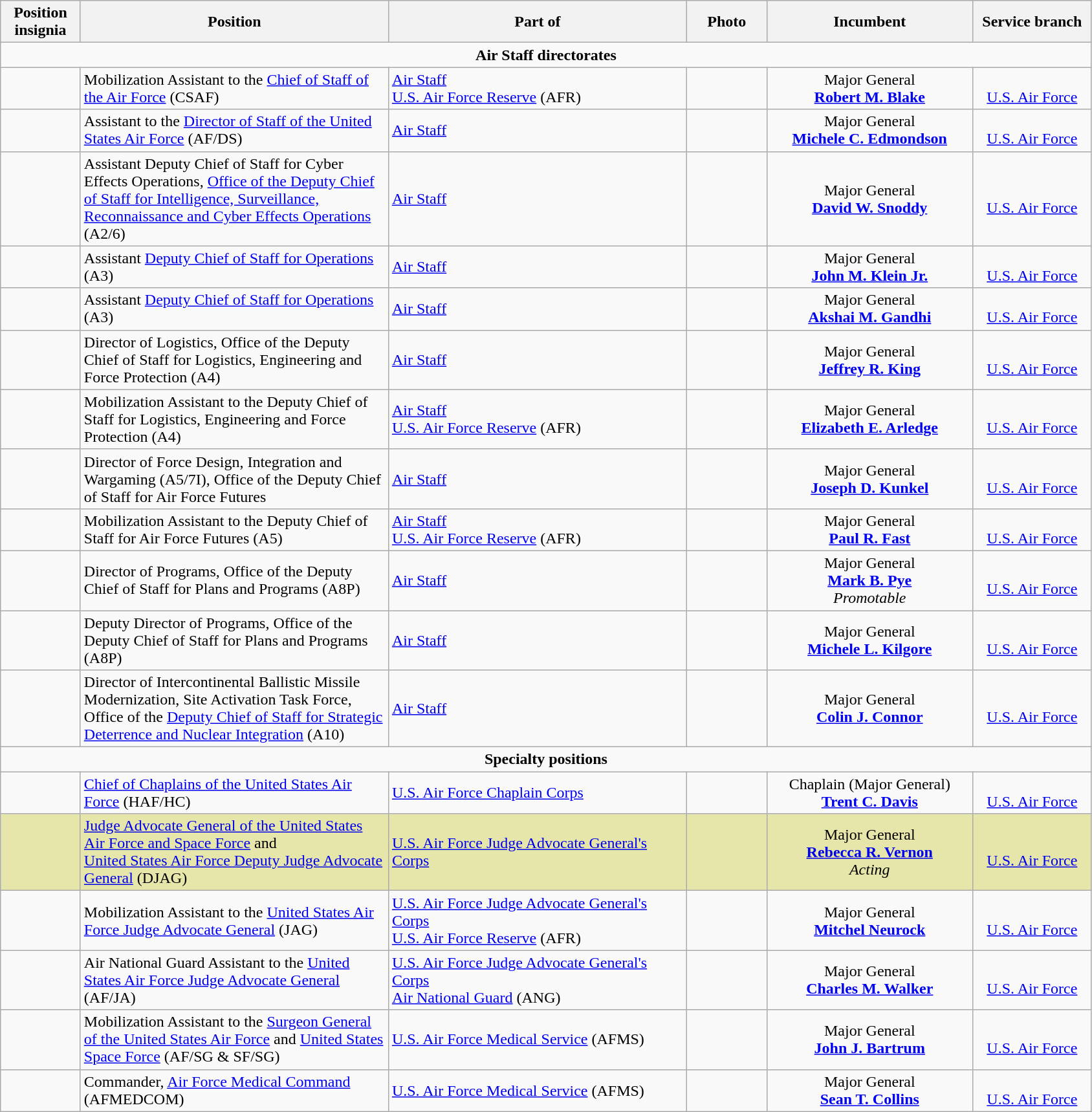<table class="wikitable">
<tr>
<th width="75" style="text-align:center">Position insignia</th>
<th width="310" style="text-align:center">Position</th>
<th width="300" style="text-align:center">Part of</th>
<th width="75" style="text-align:center">Photo</th>
<th width="205" style="text-align:center">Incumbent</th>
<th width="115" style="text-align:center">Service branch</th>
</tr>
<tr>
<td colspan="6" style="text-align:center"><strong>Air Staff directorates</strong></td>
</tr>
<tr>
<td></td>
<td>Mobilization Assistant to the <a href='#'>Chief of Staff of the Air Force</a> (CSAF)</td>
<td> <a href='#'>Air Staff</a><br> <a href='#'>U.S. Air Force Reserve</a> (AFR)</td>
<td></td>
<td style="text-align:center">Major General<br><strong><a href='#'>Robert M. Blake</a></strong></td>
<td style="text-align:center"><br><a href='#'>U.S. Air Force</a></td>
</tr>
<tr>
<td></td>
<td>Assistant to the <a href='#'>Director of Staff of the United States Air Force</a> (AF/DS)</td>
<td> <a href='#'>Air Staff</a></td>
<td></td>
<td style="text-align:center">Major General<br><strong><a href='#'>Michele C. Edmondson</a></strong></td>
<td style="text-align:center"><br><a href='#'>U.S. Air Force</a></td>
</tr>
<tr>
<td></td>
<td>Assistant Deputy Chief of Staff for Cyber Effects Operations, <a href='#'>Office of the Deputy Chief of Staff for Intelligence, Surveillance, Reconnaissance and Cyber Effects Operations</a> (A2/6)</td>
<td> <a href='#'>Air Staff</a></td>
<td></td>
<td style="text-align:center">Major General<br><strong><a href='#'>David W. Snoddy</a></strong></td>
<td style="text-align:center"><br><a href='#'>U.S. Air Force</a></td>
</tr>
<tr>
<td></td>
<td>Assistant <a href='#'>Deputy Chief of Staff for Operations</a> (A3)</td>
<td> <a href='#'>Air Staff</a></td>
<td></td>
<td style="text-align:center">Major General<br><strong><a href='#'>John M. Klein Jr.</a></strong></td>
<td style="text-align:center"><br><a href='#'>U.S. Air Force</a></td>
</tr>
<tr>
<td></td>
<td>Assistant <a href='#'>Deputy Chief of Staff for Operations</a> (A3)</td>
<td> <a href='#'>Air Staff</a></td>
<td></td>
<td style="text-align:center">Major General<br><strong><a href='#'>Akshai M. Gandhi</a></strong></td>
<td style="text-align:center"><br><a href='#'>U.S. Air Force</a></td>
</tr>
<tr>
<td></td>
<td>Director of Logistics, Office of the Deputy Chief of Staff for Logistics, Engineering and Force Protection (A4)</td>
<td> <a href='#'>Air Staff</a></td>
<td></td>
<td style="text-align:center">Major General<br><strong><a href='#'>Jeffrey R. King</a></strong></td>
<td style="text-align:center"><br><a href='#'>U.S. Air Force</a></td>
</tr>
<tr>
<td></td>
<td>Mobilization Assistant to the Deputy Chief of Staff for Logistics, Engineering and Force Protection (A4)</td>
<td> <a href='#'>Air Staff</a><br> <a href='#'>U.S. Air Force Reserve</a> (AFR)</td>
<td></td>
<td style="text-align:center">Major General<br><strong><a href='#'>Elizabeth E. Arledge</a></strong></td>
<td style="text-align:center"><br><a href='#'>U.S. Air Force</a></td>
</tr>
<tr>
<td></td>
<td>Director of Force Design, Integration and Wargaming (A5/7I), Office of the Deputy Chief of Staff for Air Force Futures</td>
<td> <a href='#'>Air Staff</a></td>
<td></td>
<td style="text-align:center">Major General<br><strong><a href='#'>Joseph D. Kunkel</a></strong></td>
<td style="text-align:center"><br><a href='#'>U.S. Air Force</a></td>
</tr>
<tr>
<td></td>
<td>Mobilization Assistant to the Deputy Chief of Staff for Air Force Futures (A5)</td>
<td> <a href='#'>Air Staff</a><br> <a href='#'>U.S. Air Force Reserve</a> (AFR)</td>
<td></td>
<td style="text-align:center">Major General<br><strong><a href='#'>Paul R. Fast</a></strong></td>
<td style="text-align:center"><br><a href='#'>U.S. Air Force</a></td>
</tr>
<tr>
<td></td>
<td>Director of Programs, Office of the Deputy Chief of Staff for Plans and Programs (A8P)</td>
<td> <a href='#'>Air Staff</a></td>
<td></td>
<td style="text-align:center">Major General<br><strong><a href='#'>Mark B. Pye</a></strong><br><em>Promotable</em></td>
<td style="text-align:center"><br><a href='#'>U.S. Air Force</a></td>
</tr>
<tr>
<td></td>
<td>Deputy Director of Programs, Office of the Deputy Chief of Staff for Plans and Programs (A8P)</td>
<td> <a href='#'>Air Staff</a></td>
<td></td>
<td style="text-align:center">Major General<br><strong><a href='#'>Michele L. Kilgore</a></strong></td>
<td style="text-align:center"><br><a href='#'>U.S. Air Force</a></td>
</tr>
<tr>
<td></td>
<td>Director of Intercontinental Ballistic Missile Modernization, Site Activation Task Force,<br>Office of the <a href='#'>Deputy Chief of Staff for Strategic Deterrence and Nuclear Integration</a> (A10)</td>
<td> <a href='#'>Air Staff</a></td>
<td></td>
<td style="text-align:center">Major General<br><strong><a href='#'>Colin J. Connor</a></strong></td>
<td style="text-align:center"><br><a href='#'>U.S. Air Force</a></td>
</tr>
<tr>
<td colspan="6" style="text-align:center"><strong>Specialty positions</strong></td>
</tr>
<tr>
<td></td>
<td><a href='#'>Chief of Chaplains of the United States Air Force</a> (HAF/HC)</td>
<td> <a href='#'>U.S. Air Force Chaplain Corps</a></td>
<td></td>
<td style="text-align:center">Chaplain (Major General)<br><strong><a href='#'>Trent C. Davis</a></strong></td>
<td style="text-align:center"><br><a href='#'>U.S. Air Force</a></td>
</tr>
<tr style=background:#e6e6aa;>
<td></td>
<td><a href='#'>Judge Advocate General of the United States Air Force and Space Force</a> and<br><a href='#'>United States Air Force Deputy Judge Advocate General</a> (DJAG)</td>
<td> <a href='#'>U.S. Air Force Judge Advocate General's Corps</a></td>
<td></td>
<td style="text-align:center">Major General<br><strong><a href='#'>Rebecca R. Vernon</a></strong><br><em>Acting</em></td>
<td style="text-align:center"><br><a href='#'>U.S. Air Force</a></td>
</tr>
<tr>
<td></td>
<td>Mobilization Assistant to the <a href='#'>United States Air Force Judge Advocate General</a> (JAG)</td>
<td> <a href='#'>U.S. Air Force Judge Advocate General's Corps</a><br> <a href='#'>U.S. Air Force Reserve</a> (AFR)</td>
<td></td>
<td style="text-align:center">Major General<br><strong><a href='#'>Mitchel Neurock</a></strong></td>
<td style="text-align:center"><br><a href='#'>U.S. Air Force</a></td>
</tr>
<tr>
<td></td>
<td>Air National Guard Assistant to the <a href='#'>United States Air Force Judge Advocate General</a> (AF/JA)</td>
<td> <a href='#'>U.S. Air Force Judge Advocate General's Corps</a><br> <a href='#'>Air National Guard</a> (ANG)</td>
<td></td>
<td style="text-align:center">Major General<br><strong><a href='#'>Charles M. Walker</a></strong></td>
<td style="text-align:center"><br><a href='#'>U.S. Air Force</a></td>
</tr>
<tr>
<td></td>
<td>Mobilization Assistant to the <a href='#'>Surgeon General of the United States Air Force</a> and <a href='#'>United States Space Force</a> (AF/SG & SF/SG)</td>
<td> <a href='#'>U.S. Air Force Medical Service</a> (AFMS)</td>
<td></td>
<td style="text-align:center">Major General<br><strong><a href='#'>John J. Bartrum</a></strong></td>
<td style="text-align:center"><br><a href='#'>U.S. Air Force</a></td>
</tr>
<tr>
<td></td>
<td>Commander, <a href='#'>Air Force Medical Command</a> (AFMEDCOM)</td>
<td> <a href='#'>U.S. Air Force Medical Service</a> (AFMS)</td>
<td></td>
<td style="text-align:center">Major General<br><strong><a href='#'>Sean T. Collins</a></strong></td>
<td style="text-align:center"><br><a href='#'>U.S. Air Force</a></td>
</tr>
</table>
